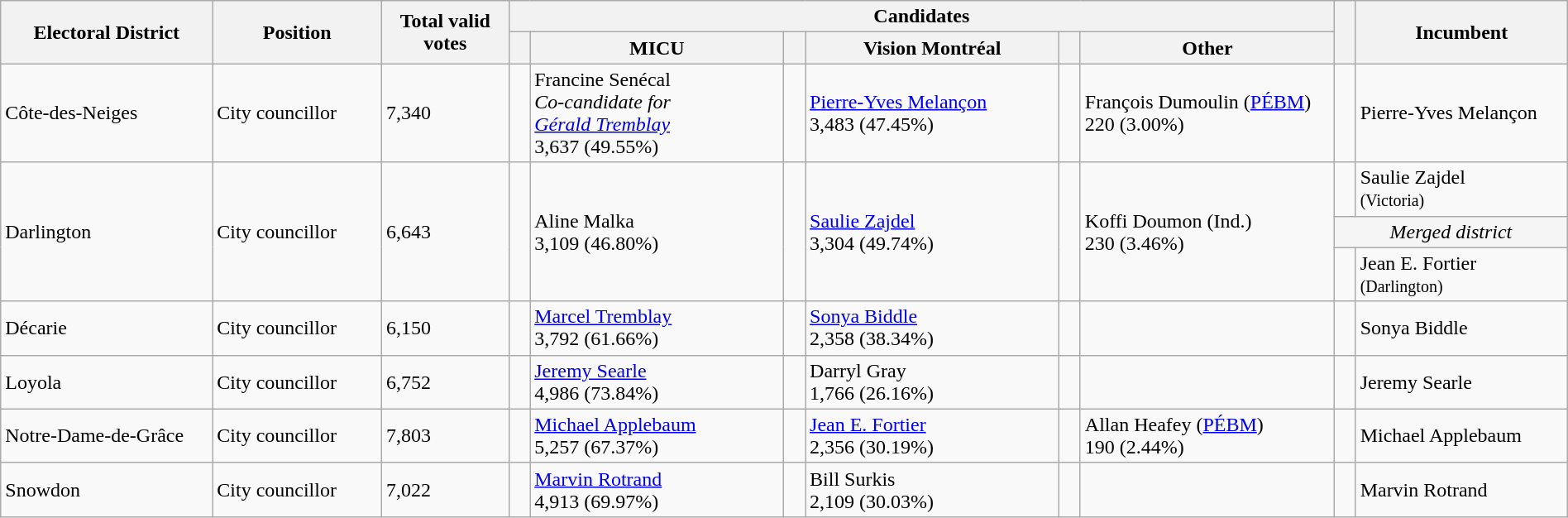<table class="wikitable" width="100%">
<tr>
<th width=10% rowspan=2>Electoral District</th>
<th width=8% rowspan=2>Position</th>
<th width=6% rowspan=2>Total valid votes</th>
<th colspan=6>Candidates</th>
<th width=1% rowspan=2> </th>
<th width=10% rowspan=2>Incumbent</th>
</tr>
<tr>
<th width=1% > </th>
<th width=12% >MICU</th>
<th width=1% > </th>
<th width=12% >Vision Montréal</th>
<th width=1% > </th>
<th width=12% >Other</th>
</tr>
<tr>
<td>Côte-des-Neiges</td>
<td>City councillor</td>
<td>7,340</td>
<td> </td>
<td>Francine Senécal<br><em>Co-candidate for<br><a href='#'>Gérald Tremblay</a></em><br>3,637 (49.55%)</td>
<td></td>
<td><a href='#'>Pierre-Yves Melançon</a><br>3,483 (47.45%)</td>
<td></td>
<td>François Dumoulin (<a href='#'>PÉBM</a>)<br>220 (3.00%)</td>
<td> </td>
<td>Pierre-Yves Melançon</td>
</tr>
<tr>
<td rowspan=3>Darlington</td>
<td rowspan=3>City councillor</td>
<td rowspan=3>6,643</td>
<td rowspan=3></td>
<td rowspan=3>Aline Malka<br>3,109 (46.80%)</td>
<td rowspan=3 > </td>
<td rowspan=3><a href='#'>Saulie Zajdel</a><br>3,304 (49.74%)</td>
<td rowspan=3></td>
<td rowspan=3>Koffi Doumon (Ind.)<br>230 (3.46%)</td>
<td> </td>
<td>Saulie Zajdel<br><small>(Victoria)</small></td>
</tr>
<tr>
<td colspan="2" style="background:whitesmoke; text-align:center;"><em>Merged district</em></td>
</tr>
<tr>
<td> </td>
<td>Jean E. Fortier<br><small>(Darlington)</small></td>
</tr>
<tr>
<td>Décarie</td>
<td>City councillor</td>
<td>6,150</td>
<td> </td>
<td><a href='#'>Marcel Tremblay</a><br>3,792 (61.66%)</td>
<td></td>
<td><a href='#'>Sonya Biddle</a><br>2,358 (38.34%)</td>
<td></td>
<td></td>
<td> </td>
<td>Sonya Biddle</td>
</tr>
<tr>
<td>Loyola</td>
<td>City councillor</td>
<td>6,752</td>
<td> </td>
<td><a href='#'>Jeremy Searle</a><br>4,986 (73.84%)</td>
<td></td>
<td>Darryl Gray<br>1,766 (26.16%)</td>
<td></td>
<td></td>
<td> </td>
<td>Jeremy Searle</td>
</tr>
<tr>
<td>Notre-Dame-de-Grâce</td>
<td>City councillor</td>
<td>7,803</td>
<td> </td>
<td><a href='#'>Michael Applebaum</a><br>5,257 (67.37%)</td>
<td></td>
<td><a href='#'>Jean E. Fortier</a><br>2,356 (30.19%)</td>
<td></td>
<td>Allan Heafey (<a href='#'>PÉBM</a>)<br>190 (2.44%)</td>
<td> </td>
<td>Michael Applebaum</td>
</tr>
<tr>
<td>Snowdon</td>
<td>City councillor</td>
<td>7,022</td>
<td> </td>
<td><a href='#'>Marvin Rotrand</a><br>4,913 (69.97%)</td>
<td></td>
<td>Bill Surkis<br>2,109 (30.03%)</td>
<td></td>
<td></td>
<td> </td>
<td>Marvin Rotrand</td>
</tr>
</table>
